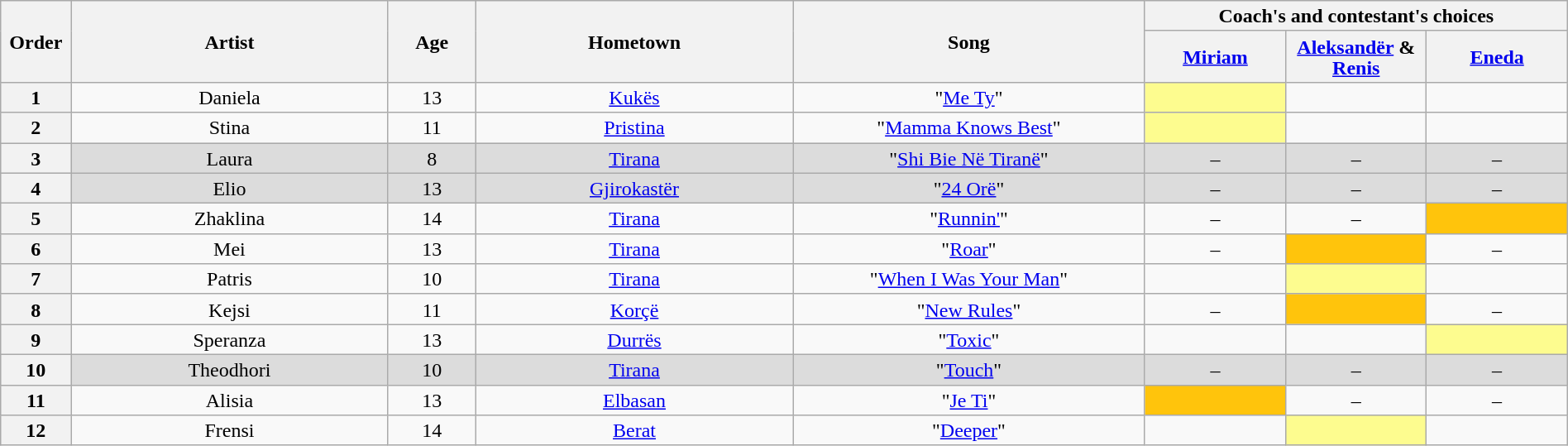<table class="wikitable" style="text-align:center; line-height:17px; width:100%;">
<tr>
<th scope="col" rowspan=2 width="04%">Order</th>
<th scope="col" rowspan=2 width="18%">Artist</th>
<th scope="col" rowspan=2 width="05%">Age</th>
<th scope="col" rowspan=2 width="18%">Hometown</th>
<th scope="col" rowspan=2 width="20%">Song</th>
<th scope="col" colspan=3 width="24%">Coach's and contestant's choices</th>
</tr>
<tr>
<th width="08%"><a href='#'>Miriam</a></th>
<th width="08%"><a href='#'>Aleksandër</a> & <a href='#'>Renis</a></th>
<th width="08%"><a href='#'>Eneda</a></th>
</tr>
<tr>
<th>1</th>
<td>Daniela</td>
<td>13</td>
<td><a href='#'>Kukës</a></td>
<td>"<a href='#'>Me Ty</a>"</td>
<td style="background: #fdfc8f;"><strong></strong></td>
<td><strong></strong></td>
<td><strong></strong></td>
</tr>
<tr>
<th>2</th>
<td>Stina</td>
<td>11</td>
<td><a href='#'>Pristina</a></td>
<td>"<a href='#'>Mamma Knows Best</a>"</td>
<td style="background: #fdfc8f;"><strong></strong></td>
<td><strong></strong></td>
<td><strong></strong></td>
</tr>
<tr style="background: #DCDCDC;" |>
<th>3</th>
<td>Laura</td>
<td>8</td>
<td><a href='#'>Tirana</a></td>
<td>"<a href='#'>Shi Bie Në Tiranë</a>"</td>
<td>–</td>
<td>–</td>
<td>–</td>
</tr>
<tr style="background: #DCDCDC;" |>
<th>4</th>
<td>Elio</td>
<td>13</td>
<td><a href='#'>Gjirokastër</a></td>
<td>"<a href='#'>24 Orë</a>"</td>
<td>–</td>
<td>–</td>
<td>–</td>
</tr>
<tr>
<th>5</th>
<td>Zhaklina</td>
<td>14</td>
<td><a href='#'>Tirana</a></td>
<td>"<a href='#'>Runnin'</a>"</td>
<td>–</td>
<td>–</td>
<td style="background: #ffc40c;"><strong></strong></td>
</tr>
<tr>
<th>6</th>
<td>Mei</td>
<td>13</td>
<td><a href='#'>Tirana</a></td>
<td>"<a href='#'>Roar</a>"</td>
<td>–</td>
<td style="background: #ffc40c;"><strong></strong></td>
<td>–</td>
</tr>
<tr>
<th>7</th>
<td>Patris</td>
<td>10</td>
<td><a href='#'>Tirana</a></td>
<td>"<a href='#'>When I Was Your Man</a>"</td>
<td><strong></strong></td>
<td style="background: #fdfc8f;"><strong></strong></td>
<td><strong></strong></td>
</tr>
<tr>
<th>8</th>
<td>Kejsi</td>
<td>11</td>
<td><a href='#'>Korçë</a></td>
<td>"<a href='#'>New Rules</a>"</td>
<td>–</td>
<td style="background: #ffc40c;"><strong></strong></td>
<td>–</td>
</tr>
<tr>
<th>9</th>
<td>Speranza</td>
<td>13</td>
<td><a href='#'>Durrës</a></td>
<td>"<a href='#'>Toxic</a>"</td>
<td><strong></strong></td>
<td><strong></strong></td>
<td style="background: #fdfc8f;"><strong></strong></td>
</tr>
<tr style="background: #DCDCDC;" |>
<th>10</th>
<td>Theodhori</td>
<td>10</td>
<td><a href='#'>Tirana</a></td>
<td>"<a href='#'>Touch</a>"</td>
<td>–</td>
<td>–</td>
<td>–</td>
</tr>
<tr>
<th>11</th>
<td>Alisia</td>
<td>13</td>
<td><a href='#'>Elbasan</a></td>
<td>"<a href='#'>Je Ti</a>"</td>
<td style="background: #ffc40c;"><strong></strong></td>
<td>–</td>
<td>–</td>
</tr>
<tr>
<th>12</th>
<td>Frensi</td>
<td>14</td>
<td><a href='#'>Berat</a></td>
<td>"<a href='#'>Deeper</a>"</td>
<td><strong></strong></td>
<td style="background: #fdfc8f;"><strong></strong></td>
<td><strong></strong></td>
</tr>
</table>
